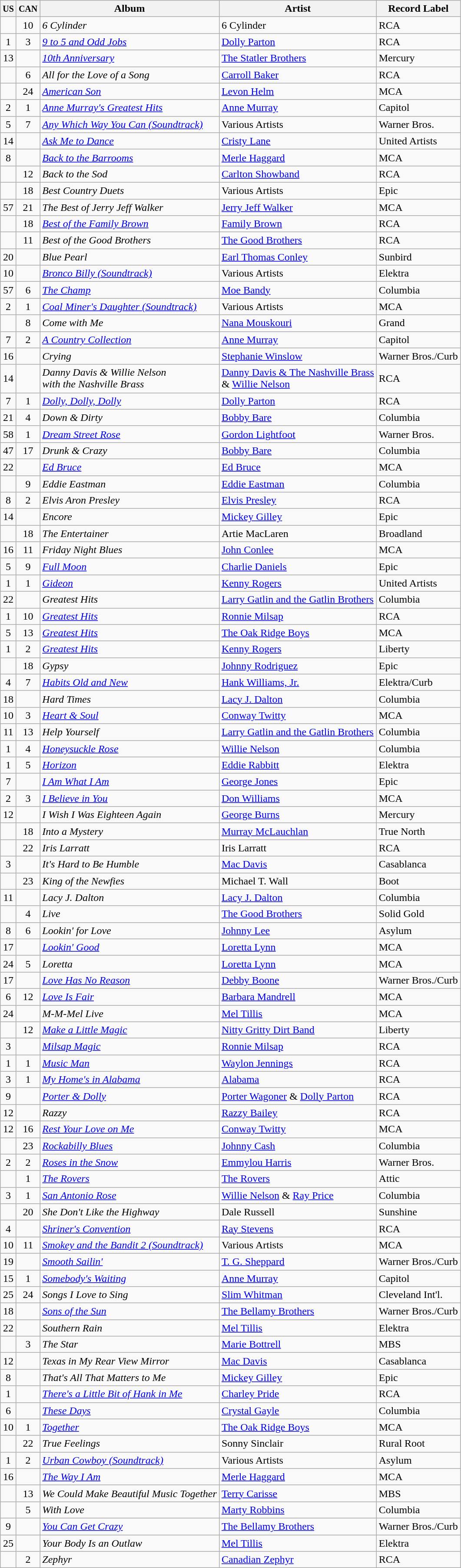<table class="wikitable sortable">
<tr>
<th><small>US</small></th>
<th><small>CAN</small></th>
<th>Album</th>
<th>Artist</th>
<th>Record Label</th>
</tr>
<tr>
<td align="center"></td>
<td align="center">10</td>
<td><em>6 Cylinder</em></td>
<td>6 Cylinder</td>
<td>RCA</td>
</tr>
<tr>
<td align="center">1</td>
<td align="center">3</td>
<td><em><a href='#'>9 to 5 and Odd Jobs</a></em></td>
<td><a href='#'>Dolly Parton</a></td>
<td>RCA</td>
</tr>
<tr>
<td align="center">13</td>
<td align="center"></td>
<td><em><a href='#'>10th Anniversary</a></em></td>
<td><a href='#'>The Statler Brothers</a></td>
<td>Mercury</td>
</tr>
<tr>
<td align="center"></td>
<td align="center">6</td>
<td><em>All for the Love of a Song</em></td>
<td><a href='#'>Carroll Baker</a></td>
<td>RCA</td>
</tr>
<tr>
<td align="center"></td>
<td align="center">24</td>
<td><em><a href='#'>American Son</a></em></td>
<td><a href='#'>Levon Helm</a></td>
<td>MCA</td>
</tr>
<tr>
<td align="center">2</td>
<td align="center">1</td>
<td><em><a href='#'>Anne Murray's Greatest Hits</a></em></td>
<td><a href='#'>Anne Murray</a></td>
<td>Capitol</td>
</tr>
<tr>
<td align="center">5</td>
<td align="center">7</td>
<td><em><a href='#'>Any Which Way You Can (Soundtrack)</a></em></td>
<td>Various Artists</td>
<td>Warner Bros.</td>
</tr>
<tr>
<td align="center">14</td>
<td align="center"></td>
<td><em><a href='#'>Ask Me to Dance</a></em></td>
<td><a href='#'>Cristy Lane</a></td>
<td>United Artists</td>
</tr>
<tr>
<td align="center">8</td>
<td align="center"></td>
<td><em><a href='#'>Back to the Barrooms</a></em></td>
<td><a href='#'>Merle Haggard</a></td>
<td>MCA</td>
</tr>
<tr>
<td align="center"></td>
<td align="center">12</td>
<td><em>Back to the Sod</em></td>
<td><a href='#'>Carlton Showband</a></td>
<td>RCA</td>
</tr>
<tr>
<td align="center"></td>
<td align="center">18</td>
<td><em>Best Country Duets</em></td>
<td>Various Artists</td>
<td>Epic</td>
</tr>
<tr>
<td align="center">57</td>
<td align="center">21</td>
<td><em>The Best of Jerry Jeff Walker</em></td>
<td><a href='#'>Jerry Jeff Walker</a></td>
<td>MCA</td>
</tr>
<tr>
<td align="center"></td>
<td align="center">18</td>
<td><em><a href='#'>Best of the Family Brown</a></em></td>
<td><a href='#'>Family Brown</a></td>
<td>RCA</td>
</tr>
<tr>
<td align="center"></td>
<td align="center">11</td>
<td><em>Best of the Good Brothers</em></td>
<td><a href='#'>The Good Brothers</a></td>
<td>RCA</td>
</tr>
<tr>
<td align="center">20</td>
<td align="center"></td>
<td><em>Blue Pearl</em></td>
<td><a href='#'>Earl Thomas Conley</a></td>
<td>Sunbird</td>
</tr>
<tr>
<td align="center">10</td>
<td align="center"></td>
<td><em><a href='#'>Bronco Billy (Soundtrack)</a></em></td>
<td>Various Artists</td>
<td>Elektra</td>
</tr>
<tr>
<td align="center">57</td>
<td align="center">6</td>
<td><em><a href='#'>The Champ</a></em></td>
<td><a href='#'>Moe Bandy</a></td>
<td>Columbia</td>
</tr>
<tr>
<td align="center">2</td>
<td align="center">1</td>
<td><em><a href='#'>Coal Miner's Daughter (Soundtrack)</a></em></td>
<td>Various Artists</td>
<td>MCA</td>
</tr>
<tr>
<td align="center"></td>
<td align="center">8</td>
<td><em>Come with Me</em></td>
<td><a href='#'>Nana Mouskouri</a></td>
<td>Grand</td>
</tr>
<tr>
<td align="center">7</td>
<td align="center">2</td>
<td><em><a href='#'>A Country Collection</a></em></td>
<td><a href='#'>Anne Murray</a></td>
<td>Capitol</td>
</tr>
<tr>
<td align="center">16</td>
<td align="center"></td>
<td><em>Crying</em></td>
<td><a href='#'>Stephanie Winslow</a></td>
<td>Warner Bros./Curb</td>
</tr>
<tr>
<td align="center">14</td>
<td align="center"></td>
<td><em>Danny Davis & Willie Nelson<br>with the Nashville Brass</em></td>
<td><a href='#'>Danny Davis & The Nashville Brass</a><br>& <a href='#'>Willie Nelson</a></td>
<td>RCA</td>
</tr>
<tr>
<td align="center">7</td>
<td align="center">1</td>
<td><em><a href='#'>Dolly, Dolly, Dolly</a></em></td>
<td><a href='#'>Dolly Parton</a></td>
<td>RCA</td>
</tr>
<tr>
<td align="center">21</td>
<td align="center">4</td>
<td><em>Down & Dirty</em></td>
<td><a href='#'>Bobby Bare</a></td>
<td>Columbia</td>
</tr>
<tr>
<td align="center">58</td>
<td align="center">1</td>
<td><em><a href='#'>Dream Street Rose</a></em></td>
<td><a href='#'>Gordon Lightfoot</a></td>
<td>Warner Bros.</td>
</tr>
<tr>
<td align="center">47</td>
<td align="center">17</td>
<td><em>Drunk & Crazy</em></td>
<td><a href='#'>Bobby Bare</a></td>
<td>Columbia</td>
</tr>
<tr>
<td align="center">22</td>
<td align="center"></td>
<td><em><a href='#'>Ed Bruce</a></em></td>
<td><a href='#'>Ed Bruce</a></td>
<td>MCA</td>
</tr>
<tr>
<td align="center"></td>
<td align="center">9</td>
<td><em>Eddie Eastman</em></td>
<td><a href='#'>Eddie Eastman</a></td>
<td>Columbia</td>
</tr>
<tr>
<td align="center">8</td>
<td align="center">2</td>
<td><em>Elvis Aron Presley</em></td>
<td><a href='#'>Elvis Presley</a></td>
<td>RCA</td>
</tr>
<tr>
<td align="center">14</td>
<td align="center"></td>
<td><em>Encore</em></td>
<td><a href='#'>Mickey Gilley</a></td>
<td>Epic</td>
</tr>
<tr>
<td align="center"></td>
<td align="center">18</td>
<td><em>The Entertainer</em></td>
<td>Artie MacLaren</td>
<td>Broadland</td>
</tr>
<tr>
<td align="center">16</td>
<td align="center">11</td>
<td><em>Friday Night Blues</em></td>
<td><a href='#'>John Conlee</a></td>
<td>MCA</td>
</tr>
<tr>
<td align="center">5</td>
<td align="center">9</td>
<td><em><a href='#'>Full Moon</a></em></td>
<td><a href='#'>Charlie Daniels</a></td>
<td>Epic</td>
</tr>
<tr>
<td align="center">1</td>
<td align="center">1</td>
<td><em><a href='#'>Gideon</a></em></td>
<td><a href='#'>Kenny Rogers</a></td>
<td>United Artists</td>
</tr>
<tr>
<td align="center">22</td>
<td align="center"></td>
<td><em>Greatest Hits</em></td>
<td><a href='#'>Larry Gatlin and the Gatlin Brothers</a></td>
<td>Columbia</td>
</tr>
<tr>
<td align="center">1</td>
<td align="center">10</td>
<td><em><a href='#'>Greatest Hits</a></em></td>
<td><a href='#'>Ronnie Milsap</a></td>
<td>RCA</td>
</tr>
<tr>
<td align="center">5</td>
<td align="center">13</td>
<td><em><a href='#'>Greatest Hits</a></em></td>
<td><a href='#'>The Oak Ridge Boys</a></td>
<td>MCA</td>
</tr>
<tr>
<td align="center">1</td>
<td align="center">2</td>
<td><em><a href='#'>Greatest Hits</a></em></td>
<td><a href='#'>Kenny Rogers</a></td>
<td>Liberty</td>
</tr>
<tr>
<td align="center"></td>
<td align="center">18</td>
<td><em>Gypsy</em></td>
<td><a href='#'>Johnny Rodriguez</a></td>
<td>Epic</td>
</tr>
<tr>
<td align="center">4</td>
<td align="center">7</td>
<td><em><a href='#'>Habits Old and New</a></em></td>
<td><a href='#'>Hank Williams, Jr.</a></td>
<td>Elektra/Curb</td>
</tr>
<tr>
<td align="center">18</td>
<td align="center"></td>
<td><em>Hard Times</em></td>
<td><a href='#'>Lacy J. Dalton</a></td>
<td>Columbia</td>
</tr>
<tr>
<td align="center">10</td>
<td align="center">3</td>
<td><em><a href='#'>Heart & Soul</a></em></td>
<td><a href='#'>Conway Twitty</a></td>
<td>MCA</td>
</tr>
<tr>
<td align="center">11</td>
<td align="center">13</td>
<td><em>Help Yourself</em></td>
<td><a href='#'>Larry Gatlin and the Gatlin Brothers</a></td>
<td>Columbia</td>
</tr>
<tr>
<td align="center">1</td>
<td align="center">4</td>
<td><em><a href='#'>Honeysuckle Rose</a></em></td>
<td><a href='#'>Willie Nelson</a></td>
<td>Columbia</td>
</tr>
<tr>
<td align="center">1</td>
<td align="center">5</td>
<td><em><a href='#'>Horizon</a></em></td>
<td><a href='#'>Eddie Rabbitt</a></td>
<td>Elektra</td>
</tr>
<tr>
<td align="center">7</td>
<td align="center"></td>
<td><em><a href='#'>I Am What I Am</a></em></td>
<td><a href='#'>George Jones</a></td>
<td>Epic</td>
</tr>
<tr>
<td align="center">2</td>
<td align="center">3</td>
<td><em><a href='#'>I Believe in You</a></em></td>
<td><a href='#'>Don Williams</a></td>
<td>MCA</td>
</tr>
<tr>
<td align="center">12</td>
<td align="center"></td>
<td><em>I Wish I Was Eighteen Again</em></td>
<td><a href='#'>George Burns</a></td>
<td>Mercury</td>
</tr>
<tr>
<td align="center"></td>
<td align="center">18</td>
<td><em>Into a Mystery</em></td>
<td><a href='#'>Murray McLauchlan</a></td>
<td>True North</td>
</tr>
<tr>
<td align="center"></td>
<td align="center">22</td>
<td><em>Iris Larratt</em></td>
<td>Iris Larratt</td>
<td>RCA</td>
</tr>
<tr>
<td align="center">3</td>
<td align="center"></td>
<td><em>It's Hard to Be Humble</em></td>
<td><a href='#'>Mac Davis</a></td>
<td>Casablanca</td>
</tr>
<tr>
<td align="center"></td>
<td align="center">23</td>
<td><em>King of the Newfies</em></td>
<td>Michael T. Wall</td>
<td>Boot</td>
</tr>
<tr>
<td align="center">11</td>
<td align="center"></td>
<td><em>Lacy J. Dalton</em></td>
<td><a href='#'>Lacy J. Dalton</a></td>
<td>Columbia</td>
</tr>
<tr>
<td align="center"></td>
<td align="center">4</td>
<td><em>Live</em></td>
<td><a href='#'>The Good Brothers</a></td>
<td>Solid Gold</td>
</tr>
<tr>
<td align="center">8</td>
<td align="center">6</td>
<td><em>Lookin' for Love</em></td>
<td><a href='#'>Johnny Lee</a></td>
<td>Asylum</td>
</tr>
<tr>
<td align="center">17</td>
<td align="center"></td>
<td><em><a href='#'>Lookin' Good</a></em></td>
<td><a href='#'>Loretta Lynn</a></td>
<td>MCA</td>
</tr>
<tr>
<td align="center">24</td>
<td align="center">5</td>
<td><em>Loretta</em></td>
<td><a href='#'>Loretta Lynn</a></td>
<td>MCA</td>
</tr>
<tr>
<td align="center">17</td>
<td align="center"></td>
<td><em><a href='#'>Love Has No Reason</a></em></td>
<td><a href='#'>Debby Boone</a></td>
<td>Warner Bros./Curb</td>
</tr>
<tr>
<td align="center">6</td>
<td align="center">12</td>
<td><em><a href='#'>Love Is Fair</a></em></td>
<td><a href='#'>Barbara Mandrell</a></td>
<td>MCA</td>
</tr>
<tr>
<td align="center">24</td>
<td align="center"></td>
<td><em>M-M-Mel Live</em></td>
<td><a href='#'>Mel Tillis</a></td>
<td>MCA</td>
</tr>
<tr>
<td align="center"></td>
<td align="center">12</td>
<td><em><a href='#'>Make a Little Magic</a></em></td>
<td><a href='#'>Nitty Gritty Dirt Band</a></td>
<td>Liberty</td>
</tr>
<tr>
<td align="center">3</td>
<td align="center"></td>
<td><em><a href='#'>Milsap Magic</a></em></td>
<td><a href='#'>Ronnie Milsap</a></td>
<td>RCA</td>
</tr>
<tr>
<td align="center">1</td>
<td align="center">1</td>
<td><em><a href='#'>Music Man</a></em></td>
<td><a href='#'>Waylon Jennings</a></td>
<td>RCA</td>
</tr>
<tr>
<td align="center">3</td>
<td align="center">1</td>
<td><em><a href='#'>My Home's in Alabama</a></em></td>
<td><a href='#'>Alabama</a></td>
<td>RCA</td>
</tr>
<tr>
<td align="center">9</td>
<td align="center"></td>
<td><em><a href='#'>Porter & Dolly</a></em></td>
<td><a href='#'>Porter Wagoner</a> & <a href='#'>Dolly Parton</a></td>
<td>RCA</td>
</tr>
<tr>
<td align="center">12</td>
<td align="center"></td>
<td><em>Razzy</em></td>
<td><a href='#'>Razzy Bailey</a></td>
<td>RCA</td>
</tr>
<tr>
<td align="center">12</td>
<td align="center">16</td>
<td><em><a href='#'>Rest Your Love on Me</a></em></td>
<td><a href='#'>Conway Twitty</a></td>
<td>MCA</td>
</tr>
<tr>
<td align="center"></td>
<td align="center">23</td>
<td><em><a href='#'>Rockabilly Blues</a></em></td>
<td><a href='#'>Johnny Cash</a></td>
<td>Columbia</td>
</tr>
<tr>
<td align="center">2</td>
<td align="center">2</td>
<td><em><a href='#'>Roses in the Snow</a></em></td>
<td><a href='#'>Emmylou Harris</a></td>
<td>Warner Bros.</td>
</tr>
<tr>
<td align="center"></td>
<td align="center">1</td>
<td><em><a href='#'>The Rovers</a></em></td>
<td><a href='#'>The Rovers</a></td>
<td>Attic</td>
</tr>
<tr>
<td align="center">3</td>
<td align="center">1</td>
<td><em><a href='#'>San Antonio Rose</a></em></td>
<td><a href='#'>Willie Nelson</a> & <a href='#'>Ray Price</a></td>
<td>Columbia</td>
</tr>
<tr>
<td align="center"></td>
<td align="center">20</td>
<td><em>She Don't Like the Highway</em></td>
<td>Dale Russell</td>
<td>Sunshine</td>
</tr>
<tr>
<td align="center">4</td>
<td align="center"></td>
<td><em><a href='#'>Shriner's Convention</a></em></td>
<td><a href='#'>Ray Stevens</a></td>
<td>RCA</td>
</tr>
<tr>
<td align="center">10</td>
<td align="center">11</td>
<td><em><a href='#'>Smokey and the Bandit 2 (Soundtrack)</a></em></td>
<td>Various Artists</td>
<td>MCA</td>
</tr>
<tr>
<td align="center">19</td>
<td align="center"></td>
<td><em><a href='#'>Smooth Sailin'</a></em></td>
<td><a href='#'>T. G. Sheppard</a></td>
<td>Warner Bros./Curb</td>
</tr>
<tr>
<td align="center">15</td>
<td align="center">1</td>
<td><em><a href='#'>Somebody's Waiting</a></em></td>
<td><a href='#'>Anne Murray</a></td>
<td>Capitol</td>
</tr>
<tr>
<td align="center">25</td>
<td align="center">24</td>
<td><em>Songs I Love to Sing</em></td>
<td><a href='#'>Slim Whitman</a></td>
<td>Cleveland Int'l.</td>
</tr>
<tr>
<td align="center">18</td>
<td align="center"></td>
<td><em><a href='#'>Sons of the Sun</a></em></td>
<td><a href='#'>The Bellamy Brothers</a></td>
<td>Warner Bros./Curb</td>
</tr>
<tr>
<td align="center">22</td>
<td align="center"></td>
<td><em>Southern Rain</em></td>
<td><a href='#'>Mel Tillis</a></td>
<td>Elektra</td>
</tr>
<tr>
<td align="center"></td>
<td align="center">3</td>
<td><em>The Star</em></td>
<td><a href='#'>Marie Bottrell</a></td>
<td>MBS</td>
</tr>
<tr>
<td align="center">12</td>
<td align="center"></td>
<td><em>Texas in My Rear View Mirror</em></td>
<td><a href='#'>Mac Davis</a></td>
<td>Casablanca</td>
</tr>
<tr>
<td align="center">8</td>
<td align="center"></td>
<td><em>That's All That Matters to Me</em></td>
<td><a href='#'>Mickey Gilley</a></td>
<td>Epic</td>
</tr>
<tr>
<td align="center">1</td>
<td align="center"></td>
<td><em><a href='#'>There's a Little Bit of Hank in Me</a></em></td>
<td><a href='#'>Charley Pride</a></td>
<td>RCA</td>
</tr>
<tr>
<td align="center">6</td>
<td align="center"></td>
<td><em><a href='#'>These Days</a></em></td>
<td><a href='#'>Crystal Gayle</a></td>
<td>Columbia</td>
</tr>
<tr>
<td align="center">10</td>
<td align="center">1</td>
<td><em><a href='#'>Together</a></em></td>
<td><a href='#'>The Oak Ridge Boys</a></td>
<td>MCA</td>
</tr>
<tr>
<td align="center"></td>
<td align="center">22</td>
<td><em>True Feelings</em></td>
<td>Sonny Sinclair</td>
<td>Rural Root</td>
</tr>
<tr>
<td align="center">1</td>
<td align="center">2</td>
<td><em><a href='#'>Urban Cowboy (Soundtrack)</a></em></td>
<td>Various Artists</td>
<td>Asylum</td>
</tr>
<tr>
<td align="center">16</td>
<td align="center"></td>
<td><em><a href='#'>The Way I Am</a></em></td>
<td><a href='#'>Merle Haggard</a></td>
<td>MCA</td>
</tr>
<tr>
<td align="center"></td>
<td align="center">13</td>
<td><em>We Could Make Beautiful Music Together</em></td>
<td><a href='#'>Terry Carisse</a></td>
<td>MBS</td>
</tr>
<tr>
<td align="center"></td>
<td align="center">5</td>
<td><em>With Love</em></td>
<td><a href='#'>Marty Robbins</a></td>
<td>Columbia</td>
</tr>
<tr>
<td align="center">9</td>
<td align="center"></td>
<td><em><a href='#'>You Can Get Crazy</a></em></td>
<td><a href='#'>The Bellamy Brothers</a></td>
<td>Warner Bros./Curb</td>
</tr>
<tr>
<td align="center">25</td>
<td align="center"></td>
<td><em>Your Body Is an Outlaw</em></td>
<td><a href='#'>Mel Tillis</a></td>
<td>Elektra</td>
</tr>
<tr>
<td align="center"></td>
<td align="center">2</td>
<td><em>Zephyr</em></td>
<td><a href='#'>Canadian Zephyr</a></td>
<td>RCA</td>
</tr>
</table>
